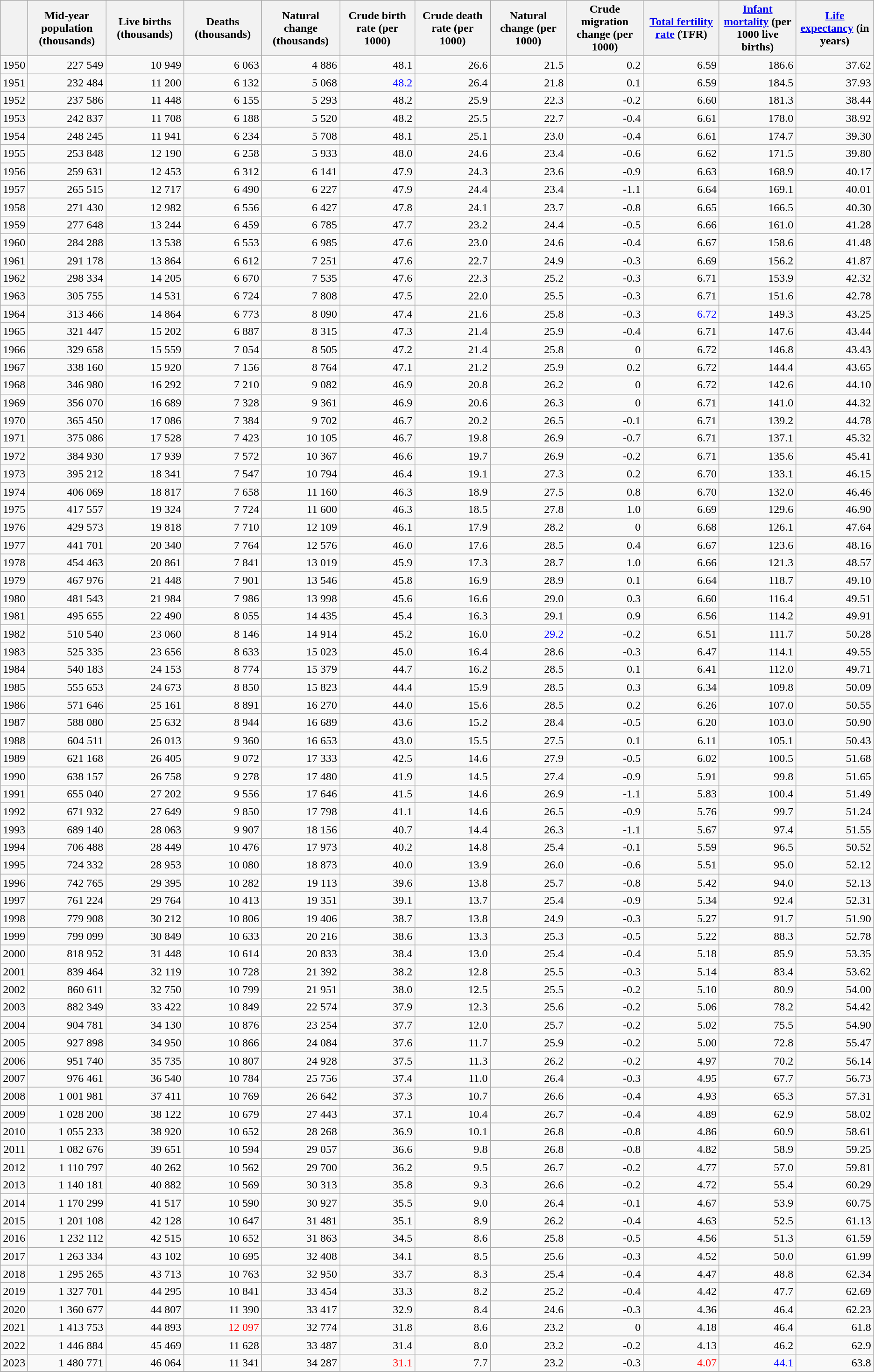<table class="wikitable sortable" style="text-align:right">
<tr>
<th></th>
<th style="width:80pt;">Mid-year population (thousands)</th>
<th style="width:80pt;">Live births (thousands)</th>
<th style="width:80pt;">Deaths (thousands)</th>
<th style="width:80pt;">Natural change (thousands)</th>
<th style="width:80pt;">Crude birth rate (per 1000)</th>
<th style="width:80pt;">Crude death rate (per 1000)</th>
<th style="width:80pt;">Natural change (per 1000)</th>
<th style="width:80pt;">Crude migration change (per 1000)</th>
<th style="width:80pt;"><a href='#'>Total fertility rate</a> (TFR)</th>
<th style="width:80pt;"><a href='#'>Infant mortality</a> (per 1000 live births)</th>
<th style="width:80pt;"><a href='#'>Life expectancy</a> (in years)</th>
</tr>
<tr>
<td>1950</td>
<td>227 549</td>
<td>10 949</td>
<td>6 063</td>
<td>4 886</td>
<td>48.1</td>
<td>26.6</td>
<td>21.5</td>
<td>0.2</td>
<td>6.59</td>
<td>186.6</td>
<td>37.62</td>
</tr>
<tr>
<td>1951</td>
<td>  232 484</td>
<td>  11 200</td>
<td>  6 132</td>
<td>  5 068</td>
<td style="color:blue">48.2</td>
<td>26.4</td>
<td>21.8</td>
<td>0.1</td>
<td>6.59</td>
<td>184.5</td>
<td>37.93</td>
</tr>
<tr>
<td>1952</td>
<td>  237 586</td>
<td>  11 448</td>
<td>  6 155</td>
<td>  5 293</td>
<td>48.2</td>
<td>25.9</td>
<td>22.3</td>
<td>-0.2</td>
<td>6.60</td>
<td>181.3</td>
<td>38.44</td>
</tr>
<tr>
<td>1953</td>
<td>  242 837</td>
<td>  11 708</td>
<td>  6 188</td>
<td>  5 520</td>
<td>48.2</td>
<td>25.5</td>
<td>22.7</td>
<td>-0.4</td>
<td>6.61</td>
<td>178.0</td>
<td>38.92</td>
</tr>
<tr>
<td>1954</td>
<td>  248 245</td>
<td>  11 941</td>
<td>  6 234</td>
<td>  5 708</td>
<td>48.1</td>
<td>25.1</td>
<td>23.0</td>
<td>-0.4</td>
<td>6.61</td>
<td>174.7</td>
<td>39.30</td>
</tr>
<tr>
<td>1955</td>
<td>  253 848</td>
<td>  12 190</td>
<td>  6 258</td>
<td>  5 933</td>
<td>48.0</td>
<td>24.6</td>
<td>23.4</td>
<td>-0.6</td>
<td>6.62</td>
<td>171.5</td>
<td>39.80</td>
</tr>
<tr>
<td>1956</td>
<td>  259 631</td>
<td>  12 453</td>
<td>  6 312</td>
<td>  6 141</td>
<td>47.9</td>
<td>24.3</td>
<td>23.6</td>
<td>-0.9</td>
<td>6.63</td>
<td>168.9</td>
<td>40.17</td>
</tr>
<tr>
<td>1957</td>
<td>  265 515</td>
<td>  12 717</td>
<td>  6 490</td>
<td>  6 227</td>
<td>47.9</td>
<td>24.4</td>
<td>23.4</td>
<td>-1.1</td>
<td>6.64</td>
<td>169.1</td>
<td>40.01</td>
</tr>
<tr>
<td>1958</td>
<td>  271 430</td>
<td>  12 982</td>
<td>  6 556</td>
<td>  6 427</td>
<td>47.8</td>
<td>24.1</td>
<td>23.7</td>
<td>-0.8</td>
<td>6.65</td>
<td>166.5</td>
<td>40.30</td>
</tr>
<tr>
<td>1959</td>
<td>  277 648</td>
<td>  13 244</td>
<td>  6 459</td>
<td>  6 785</td>
<td>47.7</td>
<td>23.2</td>
<td>24.4</td>
<td>-0.5</td>
<td>6.66</td>
<td>161.0</td>
<td>41.28</td>
</tr>
<tr>
<td>1960</td>
<td>  284 288</td>
<td>  13 538</td>
<td>  6 553</td>
<td>  6 985</td>
<td>47.6</td>
<td>23.0</td>
<td>24.6</td>
<td>-0.4</td>
<td>6.67</td>
<td>158.6</td>
<td>41.48</td>
</tr>
<tr>
<td>1961</td>
<td>  291 178</td>
<td>  13 864</td>
<td>  6 612</td>
<td>  7 251</td>
<td>47.6</td>
<td>22.7</td>
<td>24.9</td>
<td>-0.3</td>
<td>6.69</td>
<td>156.2</td>
<td>41.87</td>
</tr>
<tr>
<td>1962</td>
<td>  298 334</td>
<td>  14 205</td>
<td>  6 670</td>
<td>  7 535</td>
<td>47.6</td>
<td>22.3</td>
<td>25.2</td>
<td>-0.3</td>
<td>6.71</td>
<td>153.9</td>
<td>42.32</td>
</tr>
<tr>
<td>1963</td>
<td>  305 755</td>
<td>  14 531</td>
<td>  6 724</td>
<td>  7 808</td>
<td>47.5</td>
<td>22.0</td>
<td>25.5</td>
<td>-0.3</td>
<td>6.71</td>
<td>151.6</td>
<td>42.78</td>
</tr>
<tr>
<td>1964</td>
<td>  313 466</td>
<td>  14 864</td>
<td>  6 773</td>
<td>  8 090</td>
<td>47.4</td>
<td>21.6</td>
<td>25.8</td>
<td>-0.3</td>
<td style="color:blue">6.72</td>
<td>149.3</td>
<td>43.25</td>
</tr>
<tr>
<td>1965</td>
<td>  321 447</td>
<td>  15 202</td>
<td>  6 887</td>
<td>  8 315</td>
<td>47.3</td>
<td>21.4</td>
<td>25.9</td>
<td>-0.4</td>
<td>6.71</td>
<td>147.6</td>
<td>43.44</td>
</tr>
<tr>
<td>1966</td>
<td>  329 658</td>
<td>  15 559</td>
<td>  7 054</td>
<td>  8 505</td>
<td>47.2</td>
<td>21.4</td>
<td>25.8</td>
<td>0</td>
<td>6.72</td>
<td>146.8</td>
<td>43.43</td>
</tr>
<tr>
<td>1967</td>
<td>  338 160</td>
<td>  15 920</td>
<td>  7 156</td>
<td>  8 764</td>
<td>47.1</td>
<td>21.2</td>
<td>25.9</td>
<td>0.2</td>
<td>6.72</td>
<td>144.4</td>
<td>43.65</td>
</tr>
<tr>
<td>1968</td>
<td>  346 980</td>
<td>  16 292</td>
<td>  7 210</td>
<td>  9 082</td>
<td>46.9</td>
<td>20.8</td>
<td>26.2</td>
<td>0</td>
<td>6.72</td>
<td>142.6</td>
<td>44.10</td>
</tr>
<tr>
<td>1969</td>
<td>  356 070</td>
<td>  16 689</td>
<td>  7 328</td>
<td>  9 361</td>
<td>46.9</td>
<td>20.6</td>
<td>26.3</td>
<td>0</td>
<td>6.71</td>
<td>141.0</td>
<td>44.32</td>
</tr>
<tr>
<td>1970</td>
<td>  365 450</td>
<td>  17 086</td>
<td>  7 384</td>
<td>  9 702</td>
<td>46.7</td>
<td>20.2</td>
<td>26.5</td>
<td>-0.1</td>
<td>6.71</td>
<td>139.2</td>
<td>44.78</td>
</tr>
<tr>
<td>1971</td>
<td>  375 086</td>
<td>  17 528</td>
<td>  7 423</td>
<td>  10 105</td>
<td>46.7</td>
<td>19.8</td>
<td>26.9</td>
<td>-0.7</td>
<td>6.71</td>
<td>137.1</td>
<td>45.32</td>
</tr>
<tr>
<td>1972</td>
<td>  384 930</td>
<td>  17 939</td>
<td>  7 572</td>
<td>  10 367</td>
<td>46.6</td>
<td>19.7</td>
<td>26.9</td>
<td>-0.2</td>
<td>6.71</td>
<td>135.6</td>
<td>45.41</td>
</tr>
<tr>
<td>1973</td>
<td>  395 212</td>
<td>  18 341</td>
<td>  7 547</td>
<td>  10 794</td>
<td>46.4</td>
<td>19.1</td>
<td>27.3</td>
<td>0.2</td>
<td>6.70</td>
<td>133.1</td>
<td>46.15</td>
</tr>
<tr>
<td>1974</td>
<td>  406 069</td>
<td>  18 817</td>
<td>  7 658</td>
<td>  11 160</td>
<td>46.3</td>
<td>18.9</td>
<td>27.5</td>
<td>0.8</td>
<td>6.70</td>
<td>132.0</td>
<td>46.46</td>
</tr>
<tr>
<td>1975</td>
<td>  417 557</td>
<td>  19 324</td>
<td>  7 724</td>
<td>  11 600</td>
<td>46.3</td>
<td>18.5</td>
<td>27.8</td>
<td>1.0</td>
<td>6.69</td>
<td>129.6</td>
<td>46.90</td>
</tr>
<tr>
<td>1976</td>
<td>  429 573</td>
<td>  19 818</td>
<td>  7 710</td>
<td>  12 109</td>
<td>46.1</td>
<td>17.9</td>
<td>28.2</td>
<td>0</td>
<td>6.68</td>
<td>126.1</td>
<td>47.64</td>
</tr>
<tr>
<td>1977</td>
<td>  441 701</td>
<td>  20 340</td>
<td>  7 764</td>
<td>  12 576</td>
<td>46.0</td>
<td>17.6</td>
<td>28.5</td>
<td>0.4</td>
<td>6.67</td>
<td>123.6</td>
<td>48.16</td>
</tr>
<tr>
<td>1978</td>
<td>  454 463</td>
<td>  20 861</td>
<td>  7 841</td>
<td>  13 019</td>
<td>45.9</td>
<td>17.3</td>
<td>28.7</td>
<td>1.0</td>
<td>6.66</td>
<td>121.3</td>
<td>48.57</td>
</tr>
<tr>
<td>1979</td>
<td>  467 976</td>
<td>  21 448</td>
<td>  7 901</td>
<td>  13 546</td>
<td>45.8</td>
<td>16.9</td>
<td>28.9</td>
<td>0.1</td>
<td>6.64</td>
<td>118.7</td>
<td>49.10</td>
</tr>
<tr>
<td>1980</td>
<td>  481 543</td>
<td>  21 984</td>
<td>  7 986</td>
<td>  13 998</td>
<td>45.6</td>
<td>16.6</td>
<td>29.0</td>
<td>0.3</td>
<td>6.60</td>
<td>116.4</td>
<td>49.51</td>
</tr>
<tr>
<td>1981</td>
<td>  495 655</td>
<td>  22 490</td>
<td>  8 055</td>
<td>  14 435</td>
<td>45.4</td>
<td>16.3</td>
<td>29.1</td>
<td>0.9</td>
<td>6.56</td>
<td>114.2</td>
<td>49.91</td>
</tr>
<tr>
<td>1982</td>
<td>  510 540</td>
<td>  23 060</td>
<td>  8 146</td>
<td>  14 914</td>
<td>45.2</td>
<td>16.0</td>
<td style="color:blue">29.2</td>
<td>-0.2</td>
<td>6.51</td>
<td>111.7</td>
<td>50.28</td>
</tr>
<tr>
<td>1983</td>
<td>  525 335</td>
<td>  23 656</td>
<td>  8 633</td>
<td>  15 023</td>
<td>45.0</td>
<td>16.4</td>
<td>28.6</td>
<td>-0.3</td>
<td>6.47</td>
<td>114.1</td>
<td>49.55</td>
</tr>
<tr>
<td>1984</td>
<td>  540 183</td>
<td>  24 153</td>
<td>  8 774</td>
<td>  15 379</td>
<td>44.7</td>
<td>16.2</td>
<td>28.5</td>
<td>0.1</td>
<td>6.41</td>
<td>112.0</td>
<td>49.71</td>
</tr>
<tr>
<td>1985</td>
<td>  555 653</td>
<td>  24 673</td>
<td>  8 850</td>
<td>  15 823</td>
<td>44.4</td>
<td>15.9</td>
<td>28.5</td>
<td>0.3</td>
<td>6.34</td>
<td>109.8</td>
<td>50.09</td>
</tr>
<tr>
<td>1986</td>
<td>  571 646</td>
<td>  25 161</td>
<td>  8 891</td>
<td>  16 270</td>
<td>44.0</td>
<td>15.6</td>
<td>28.5</td>
<td>0.2</td>
<td>6.26</td>
<td>107.0</td>
<td>50.55</td>
</tr>
<tr>
<td>1987</td>
<td>  588 080</td>
<td>  25 632</td>
<td>  8 944</td>
<td>  16 689</td>
<td>43.6</td>
<td>15.2</td>
<td>28.4</td>
<td>-0.5</td>
<td>6.20</td>
<td>103.0</td>
<td>50.90</td>
</tr>
<tr>
<td>1988</td>
<td>  604 511</td>
<td>  26 013</td>
<td>  9 360</td>
<td>  16 653</td>
<td>43.0</td>
<td>15.5</td>
<td>27.5</td>
<td>0.1</td>
<td>6.11</td>
<td>105.1</td>
<td>50.43</td>
</tr>
<tr>
<td>1989</td>
<td>  621 168</td>
<td>  26 405</td>
<td>  9 072</td>
<td>  17 333</td>
<td>42.5</td>
<td>14.6</td>
<td>27.9</td>
<td>-0.5</td>
<td>6.02</td>
<td>100.5</td>
<td>51.68</td>
</tr>
<tr>
<td>1990</td>
<td>  638 157</td>
<td>  26 758</td>
<td>  9 278</td>
<td>  17 480</td>
<td>41.9</td>
<td>14.5</td>
<td>27.4</td>
<td>-0.9</td>
<td>5.91</td>
<td>99.8</td>
<td>51.65</td>
</tr>
<tr>
<td>1991</td>
<td>  655 040</td>
<td>  27 202</td>
<td>  9 556</td>
<td>  17 646</td>
<td>41.5</td>
<td>14.6</td>
<td>26.9</td>
<td>-1.1</td>
<td>5.83</td>
<td>100.4</td>
<td>51.49</td>
</tr>
<tr>
<td>1992</td>
<td>  671 932</td>
<td>  27 649</td>
<td>  9 850</td>
<td>  17 798</td>
<td>41.1</td>
<td>14.6</td>
<td>26.5</td>
<td>-0.9</td>
<td>5.76</td>
<td>99.7</td>
<td>51.24</td>
</tr>
<tr>
<td>1993</td>
<td>  689 140</td>
<td>  28 063</td>
<td>  9 907</td>
<td>  18 156</td>
<td>40.7</td>
<td>14.4</td>
<td>26.3</td>
<td>-1.1</td>
<td>5.67</td>
<td>97.4</td>
<td>51.55</td>
</tr>
<tr>
<td>1994</td>
<td>  706 488</td>
<td>  28 449</td>
<td>  10 476</td>
<td>  17 973</td>
<td>40.2</td>
<td>14.8</td>
<td>25.4</td>
<td>-0.1</td>
<td>5.59</td>
<td>96.5</td>
<td>50.52</td>
</tr>
<tr>
<td>1995</td>
<td>  724 332</td>
<td>  28 953</td>
<td>  10 080</td>
<td>  18 873</td>
<td>40.0</td>
<td>13.9</td>
<td>26.0</td>
<td>-0.6</td>
<td>5.51</td>
<td>95.0</td>
<td>52.12</td>
</tr>
<tr>
<td>1996</td>
<td>  742 765</td>
<td>  29 395</td>
<td>  10 282</td>
<td>  19 113</td>
<td>39.6</td>
<td>13.8</td>
<td>25.7</td>
<td>-0.8</td>
<td>5.42</td>
<td>94.0</td>
<td>52.13</td>
</tr>
<tr>
<td>1997</td>
<td>  761 224</td>
<td>  29 764</td>
<td>  10 413</td>
<td>  19 351</td>
<td>39.1</td>
<td>13.7</td>
<td>25.4</td>
<td>-0.9</td>
<td>5.34</td>
<td>92.4</td>
<td>52.31</td>
</tr>
<tr>
<td>1998</td>
<td>  779 908</td>
<td>  30 212</td>
<td>  10 806</td>
<td>  19 406</td>
<td>38.7</td>
<td>13.8</td>
<td>24.9</td>
<td>-0.3</td>
<td>5.27</td>
<td>91.7</td>
<td>51.90</td>
</tr>
<tr>
<td>1999</td>
<td>  799 099</td>
<td>  30 849</td>
<td>  10 633</td>
<td>  20 216</td>
<td>38.6</td>
<td>13.3</td>
<td>25.3</td>
<td>-0.5</td>
<td>5.22</td>
<td>88.3</td>
<td>52.78</td>
</tr>
<tr>
<td>2000</td>
<td>  818 952</td>
<td>  31 448</td>
<td>  10 614</td>
<td>  20 833</td>
<td>38.4</td>
<td>13.0</td>
<td>25.4</td>
<td>-0.4</td>
<td>5.18</td>
<td>85.9</td>
<td>53.35</td>
</tr>
<tr>
<td>2001</td>
<td>  839 464</td>
<td>  32 119</td>
<td>  10 728</td>
<td>  21 392</td>
<td>38.2</td>
<td>12.8</td>
<td>25.5</td>
<td>-0.3</td>
<td>5.14</td>
<td>83.4</td>
<td>53.62</td>
</tr>
<tr>
<td>2002</td>
<td>  860 611</td>
<td>  32 750</td>
<td>  10 799</td>
<td>  21 951</td>
<td>38.0</td>
<td>12.5</td>
<td>25.5</td>
<td>-0.2</td>
<td>5.10</td>
<td>80.9</td>
<td>54.00</td>
</tr>
<tr>
<td>2003</td>
<td>  882 349</td>
<td>  33 422</td>
<td>  10 849</td>
<td>  22 574</td>
<td>37.9</td>
<td>12.3</td>
<td>25.6</td>
<td>-0.2</td>
<td>5.06</td>
<td>78.2</td>
<td>54.42</td>
</tr>
<tr>
<td>2004</td>
<td>  904 781</td>
<td>  34 130</td>
<td>  10 876</td>
<td>  23 254</td>
<td>37.7</td>
<td>12.0</td>
<td>25.7</td>
<td>-0.2</td>
<td>5.02</td>
<td>75.5</td>
<td>54.90</td>
</tr>
<tr>
<td>2005</td>
<td>  927 898</td>
<td>  34 950</td>
<td>  10 866</td>
<td>  24 084</td>
<td>37.6</td>
<td>11.7</td>
<td>25.9</td>
<td>-0.2</td>
<td>5.00</td>
<td>72.8</td>
<td>55.47</td>
</tr>
<tr>
<td>2006</td>
<td>  951 740</td>
<td>  35 735</td>
<td>  10 807</td>
<td>  24 928</td>
<td>37.5</td>
<td>11.3</td>
<td>26.2</td>
<td>-0.2</td>
<td>4.97</td>
<td>70.2</td>
<td>56.14</td>
</tr>
<tr>
<td>2007</td>
<td>  976 461</td>
<td>  36 540</td>
<td>  10 784</td>
<td>  25 756</td>
<td>37.4</td>
<td>11.0</td>
<td>26.4</td>
<td>-0.3</td>
<td>4.95</td>
<td>67.7</td>
<td>56.73</td>
</tr>
<tr>
<td>2008</td>
<td>1 001 981</td>
<td>  37 411</td>
<td>  10 769</td>
<td>  26 642</td>
<td>37.3</td>
<td>10.7</td>
<td>26.6</td>
<td>-0.4</td>
<td>4.93</td>
<td>65.3</td>
<td>57.31</td>
</tr>
<tr>
<td>2009</td>
<td>1 028 200</td>
<td>  38 122</td>
<td>  10 679</td>
<td>  27 443</td>
<td>37.1</td>
<td>10.4</td>
<td>26.7</td>
<td>-0.4</td>
<td>4.89</td>
<td>62.9</td>
<td>58.02</td>
</tr>
<tr>
<td>2010</td>
<td>1 055 233</td>
<td>  38 920</td>
<td>  10 652</td>
<td>  28 268</td>
<td>36.9</td>
<td>10.1</td>
<td>26.8</td>
<td>-0.8</td>
<td>4.86</td>
<td>60.9</td>
<td>58.61</td>
</tr>
<tr>
<td>2011</td>
<td>1 082 676</td>
<td>  39 651</td>
<td>  10 594</td>
<td>  29 057</td>
<td>36.6</td>
<td>9.8</td>
<td>26.8</td>
<td>-0.8</td>
<td>4.82</td>
<td>58.9</td>
<td>59.25</td>
</tr>
<tr>
<td>2012</td>
<td>1 110 797</td>
<td>  40 262</td>
<td>  10 562</td>
<td>  29 700</td>
<td>36.2</td>
<td>9.5</td>
<td>26.7</td>
<td>-0.2</td>
<td>4.77</td>
<td>57.0</td>
<td>59.81</td>
</tr>
<tr>
<td>2013</td>
<td>1 140 181</td>
<td>  40 882</td>
<td>  10 569</td>
<td>  30 313</td>
<td>35.8</td>
<td>9.3</td>
<td>26.6</td>
<td>-0.2</td>
<td>4.72</td>
<td>55.4</td>
<td>60.29</td>
</tr>
<tr>
<td>2014</td>
<td>1 170 299</td>
<td>  41 517</td>
<td>  10 590</td>
<td>  30 927</td>
<td>35.5</td>
<td>9.0</td>
<td>26.4</td>
<td>-0.1</td>
<td>4.67</td>
<td>53.9</td>
<td>60.75</td>
</tr>
<tr>
<td>2015</td>
<td>1 201 108</td>
<td>  42 128</td>
<td>  10 647</td>
<td>  31 481</td>
<td>35.1</td>
<td>8.9</td>
<td>26.2</td>
<td>-0.4</td>
<td>4.63</td>
<td>52.5</td>
<td>61.13</td>
</tr>
<tr>
<td>2016</td>
<td>1 232 112</td>
<td>  42 515</td>
<td>  10 652</td>
<td>  31 863</td>
<td>34.5</td>
<td>8.6</td>
<td>25.8</td>
<td>-0.5</td>
<td>4.56</td>
<td>51.3</td>
<td>61.59</td>
</tr>
<tr>
<td>2017</td>
<td>1 263 334</td>
<td>  43 102</td>
<td>  10 695</td>
<td>  32 408</td>
<td>34.1</td>
<td>8.5</td>
<td>25.6</td>
<td>-0.3</td>
<td>4.52</td>
<td>50.0</td>
<td>61.99</td>
</tr>
<tr>
<td>2018</td>
<td>1 295 265</td>
<td>  43 713</td>
<td>  10 763</td>
<td>  32 950</td>
<td>33.7</td>
<td>8.3</td>
<td>25.4</td>
<td>-0.4</td>
<td>4.47</td>
<td>48.8</td>
<td>62.34</td>
</tr>
<tr>
<td>2019</td>
<td>1 327 701</td>
<td>  44 295</td>
<td>  10 841</td>
<td>  33 454</td>
<td>33.3</td>
<td>8.2</td>
<td>25.2</td>
<td>-0.4</td>
<td>4.42</td>
<td>47.7</td>
<td>62.69</td>
</tr>
<tr>
<td>2020</td>
<td>1 360 677</td>
<td>  44 807</td>
<td>  11 390</td>
<td>  33 417</td>
<td>32.9</td>
<td>8.4</td>
<td>24.6</td>
<td>-0.3</td>
<td>4.36</td>
<td>46.4</td>
<td>62.23</td>
</tr>
<tr>
<td>2021</td>
<td>1 413 753</td>
<td>  44 893</td>
<td style="color:red">  12 097</td>
<td>  32 774</td>
<td>31.8</td>
<td>8.6</td>
<td>23.2</td>
<td>0</td>
<td>4.18</td>
<td>46.4</td>
<td>61.8</td>
</tr>
<tr>
<td>2022</td>
<td>1 446 884</td>
<td>  45 469</td>
<td>  11 628</td>
<td>  33 487</td>
<td>31.4</td>
<td>8.0</td>
<td>23.2</td>
<td>-0.2</td>
<td>4.13</td>
<td>46.2</td>
<td>62.9</td>
</tr>
<tr>
<td>2023</td>
<td>1 480 771</td>
<td>  46 064</td>
<td>  11 341</td>
<td>  34 287</td>
<td style="color:red">31.1</td>
<td>7.7</td>
<td>23.2</td>
<td>-0.3</td>
<td style="color:red">4.07</td>
<td style="color: blue">44.1</td>
<td>63.8</td>
</tr>
<tr>
</tr>
</table>
